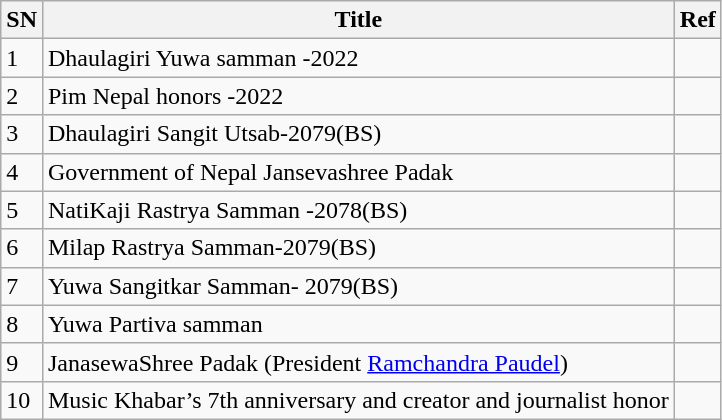<table class="wikitable">
<tr>
<th>SN</th>
<th>Title</th>
<th>Ref</th>
</tr>
<tr>
<td>1</td>
<td>Dhaulagiri Yuwa samman -2022</td>
<td></td>
</tr>
<tr>
<td>2</td>
<td>Pim Nepal honors -2022</td>
<td></td>
</tr>
<tr>
<td>3</td>
<td>Dhaulagiri Sangit Utsab-2079(BS)</td>
<td></td>
</tr>
<tr>
<td>4</td>
<td>Government of Nepal Jansevashree Padak</td>
<td></td>
</tr>
<tr>
<td>5</td>
<td>NatiKaji Rastrya Samman -2078(BS)</td>
<td></td>
</tr>
<tr>
<td>6</td>
<td>Milap Rastrya Samman-2079(BS)</td>
<td></td>
</tr>
<tr>
<td>7</td>
<td>Yuwa Sangitkar Samman- 2079(BS)</td>
<td></td>
</tr>
<tr>
<td>8</td>
<td>Yuwa Partiva samman</td>
<td></td>
</tr>
<tr>
<td>9</td>
<td>JanasewaShree Padak (President <a href='#'>Ramchandra Paudel</a>)</td>
<td></td>
</tr>
<tr>
<td>10</td>
<td>Music Khabar’s 7th anniversary and creator and journalist honor</td>
<td></td>
</tr>
</table>
